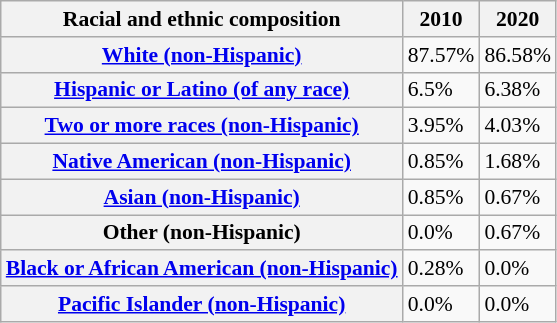<table class="wikitable sortable collapsible" style="font-size: 90%;">
<tr>
<th>Racial and ethnic composition</th>
<th>2010</th>
<th>2020</th>
</tr>
<tr>
<th><a href='#'>White (non-Hispanic)</a></th>
<td>87.57%</td>
<td>86.58%</td>
</tr>
<tr>
<th><a href='#'>Hispanic or Latino (of any race)</a></th>
<td>6.5%</td>
<td>6.38%</td>
</tr>
<tr>
<th><a href='#'>Two or more races (non-Hispanic)</a></th>
<td>3.95%</td>
<td>4.03%</td>
</tr>
<tr>
<th><a href='#'>Native American (non-Hispanic)</a></th>
<td>0.85%</td>
<td>1.68%</td>
</tr>
<tr>
<th><a href='#'>Asian (non-Hispanic)</a></th>
<td>0.85%</td>
<td>0.67%</td>
</tr>
<tr>
<th>Other (non-Hispanic)</th>
<td>0.0%</td>
<td>0.67%</td>
</tr>
<tr>
<th><a href='#'>Black or African American (non-Hispanic)</a></th>
<td>0.28%</td>
<td>0.0%</td>
</tr>
<tr>
<th><a href='#'>Pacific Islander (non-Hispanic)</a></th>
<td>0.0%</td>
<td>0.0%</td>
</tr>
</table>
